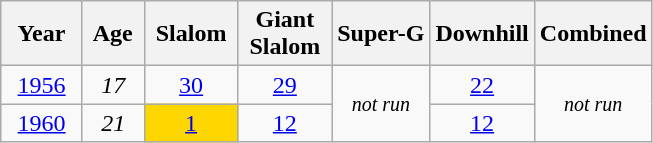<table class=wikitable style="text-align:center">
<tr>
<th>  Year  </th>
<th> Age </th>
<th> Slalom </th>
<th>Giant<br> Slalom </th>
<th>Super-G</th>
<th>Downhill</th>
<th>Combined</th>
</tr>
<tr>
<td><a href='#'>1956</a></td>
<td><em>17</em></td>
<td><a href='#'>30</a></td>
<td><a href='#'>29</a></td>
<td rowspan=2><small><em>not run</em></small></td>
<td><a href='#'>22</a></td>
<td rowspan=2><small><em>not run</em></small></td>
</tr>
<tr>
<td><a href='#'>1960</a></td>
<td><em>21</em></td>
<td style="background:gold;"><a href='#'>1</a></td>
<td><a href='#'>12</a></td>
<td><a href='#'>12</a></td>
</tr>
</table>
